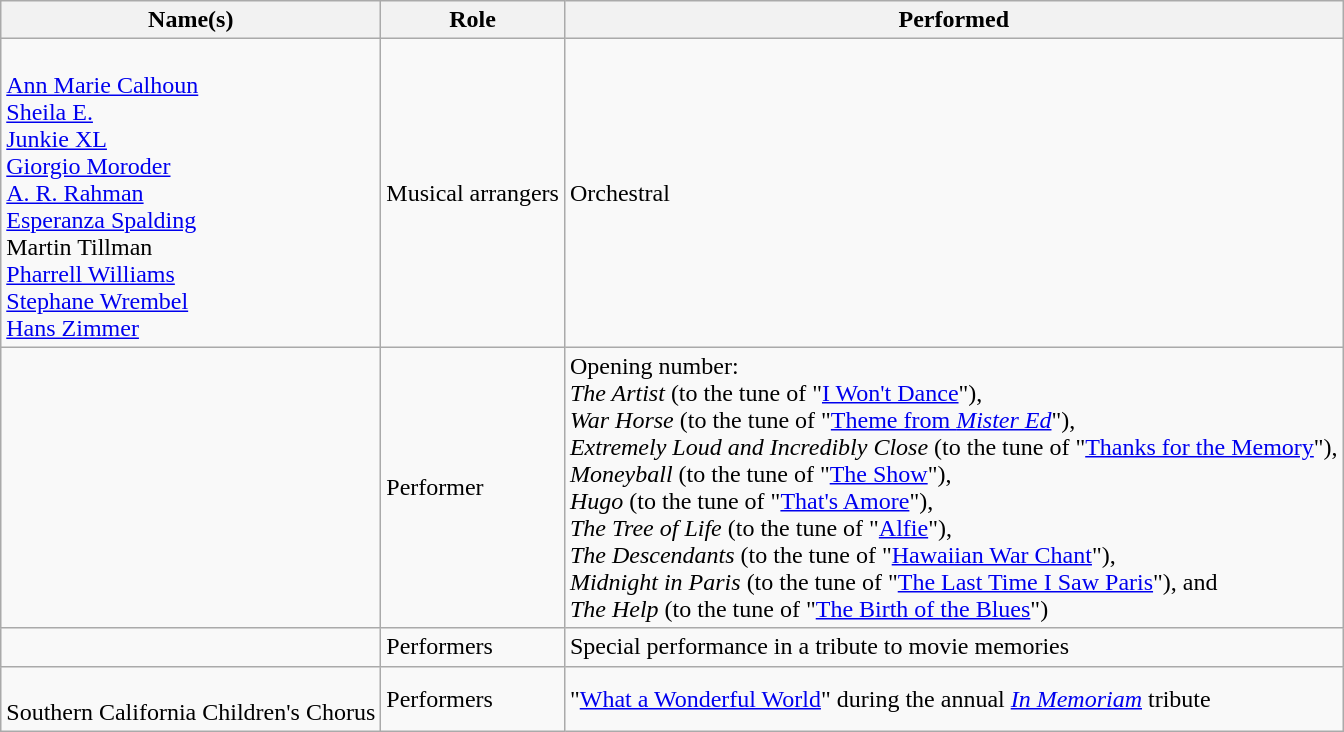<table class="wikitable sortable">
<tr>
<th>Name(s)</th>
<th>Role</th>
<th>Performed</th>
</tr>
<tr>
<td><br><a href='#'>Ann Marie Calhoun</a><br><a href='#'>Sheila E.</a><br><a href='#'>Junkie XL</a><br><a href='#'>Giorgio Moroder</a><br><a href='#'>A. R. Rahman</a><br><a href='#'>Esperanza Spalding</a><br>Martin Tillman<br><a href='#'>Pharrell Williams</a><br><a href='#'>Stephane Wrembel</a><br><a href='#'>Hans Zimmer</a></td>
<td>Musical arrangers</td>
<td>Orchestral</td>
</tr>
<tr>
<td></td>
<td>Performer</td>
<td>Opening number:<br><em>The Artist</em> (to the tune of "<a href='#'>I Won't Dance</a>"),<br><em>War Horse</em> (to the tune of "<a href='#'>Theme from <em>Mister Ed</em></a>"),<br><em>Extremely Loud and Incredibly Close</em> (to the tune of "<a href='#'>Thanks for the Memory</a>"),<br><em>Moneyball</em> (to the tune of "<a href='#'>The Show</a>"),<br><em>Hugo</em> (to the tune of "<a href='#'>That's Amore</a>"),<br><em>The Tree of Life</em> (to the tune of "<a href='#'>Alfie</a>"),<br><em>The Descendants</em> (to the tune of "<a href='#'>Hawaiian War Chant</a>"),<br><em>Midnight in Paris</em> (to the tune of "<a href='#'>The Last Time I Saw Paris</a>"), and<br><em>The Help</em> (to the tune of "<a href='#'>The Birth of the Blues</a>")</td>
</tr>
<tr>
<td></td>
<td>Performers</td>
<td>Special performance in a tribute to movie memories</td>
</tr>
<tr>
<td><br>Southern California Children's Chorus</td>
<td>Performers</td>
<td>"<a href='#'>What a Wonderful World</a>" during the annual <em><a href='#'>In Memoriam</a></em> tribute</td>
</tr>
</table>
